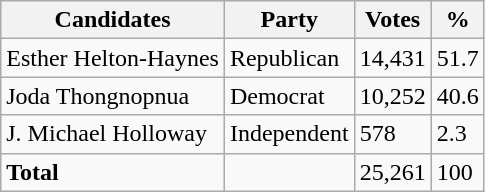<table class="wikitable">
<tr>
<th>Candidates</th>
<th>Party</th>
<th>Votes</th>
<th>%</th>
</tr>
<tr>
<td>Esther Helton-Haynes</td>
<td>Republican</td>
<td>14,431</td>
<td>51.7</td>
</tr>
<tr>
<td>Joda Thongnopnua</td>
<td>Democrat</td>
<td>10,252</td>
<td>40.6</td>
</tr>
<tr>
<td>J. Michael Holloway</td>
<td>Independent</td>
<td>578</td>
<td>2.3</td>
</tr>
<tr>
<td><strong>Total</strong></td>
<td></td>
<td>25,261</td>
<td>100</td>
</tr>
</table>
